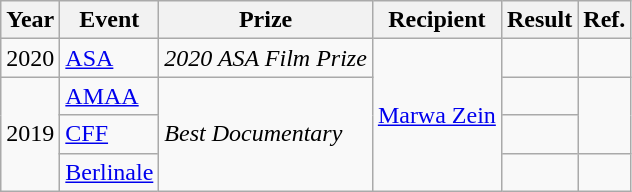<table class="wikitable">
<tr>
<th>Year</th>
<th>Event</th>
<th>Prize</th>
<th>Recipient</th>
<th>Result</th>
<th>Ref.</th>
</tr>
<tr>
<td>2020</td>
<td><a href='#'>ASA</a></td>
<td><em>2020 ASA Film Prize</em></td>
<td rowspan=4><a href='#'>Marwa Zein</a></td>
<td></td>
<td></td>
</tr>
<tr>
<td rowspan=3>2019</td>
<td><a href='#'>AMAA</a></td>
<td rowspan=3><em>Best Documentary</em></td>
<td></td>
<td rowspan=2></td>
</tr>
<tr>
<td><a href='#'>CFF</a></td>
<td></td>
</tr>
<tr>
<td><a href='#'>Berlinale</a></td>
<td></td>
<td></td>
</tr>
</table>
